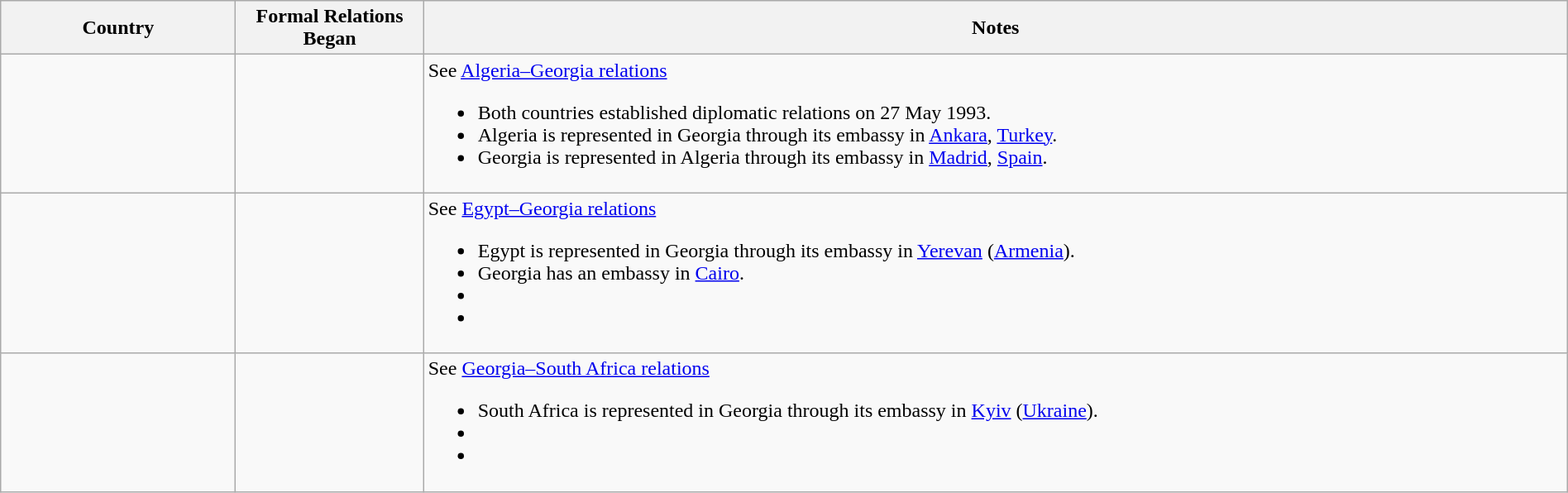<table class="wikitable sortable" border="1" style="width:100%; margin:auto;">
<tr>
<th width="15%">Country</th>
<th width="12%">Formal Relations Began</th>
<th>Notes</th>
</tr>
<tr -valign="top">
<td></td>
<td></td>
<td>See <a href='#'>Algeria–Georgia relations</a><br><ul><li>Both countries established diplomatic relations on 27 May 1993.</li><li>Algeria is represented in Georgia through its embassy in <a href='#'>Ankara</a>, <a href='#'>Turkey</a>.</li><li>Georgia is represented in Algeria through its embassy in <a href='#'>Madrid</a>, <a href='#'>Spain</a>.</li></ul></td>
</tr>
<tr -valign="top">
<td></td>
<td></td>
<td>See <a href='#'>Egypt–Georgia relations</a><br><ul><li>Egypt is represented in Georgia through its embassy in <a href='#'>Yerevan</a> (<a href='#'>Armenia</a>).</li><li>Georgia has an embassy in <a href='#'>Cairo</a>.</li><li></li><li></li></ul></td>
</tr>
<tr -valign="top">
<td></td>
<td></td>
<td>See <a href='#'>Georgia–South Africa relations</a><br><ul><li>South Africa is represented in Georgia through its embassy in <a href='#'>Kyiv</a> (<a href='#'>Ukraine</a>).</li><li></li><li></li></ul></td>
</tr>
</table>
